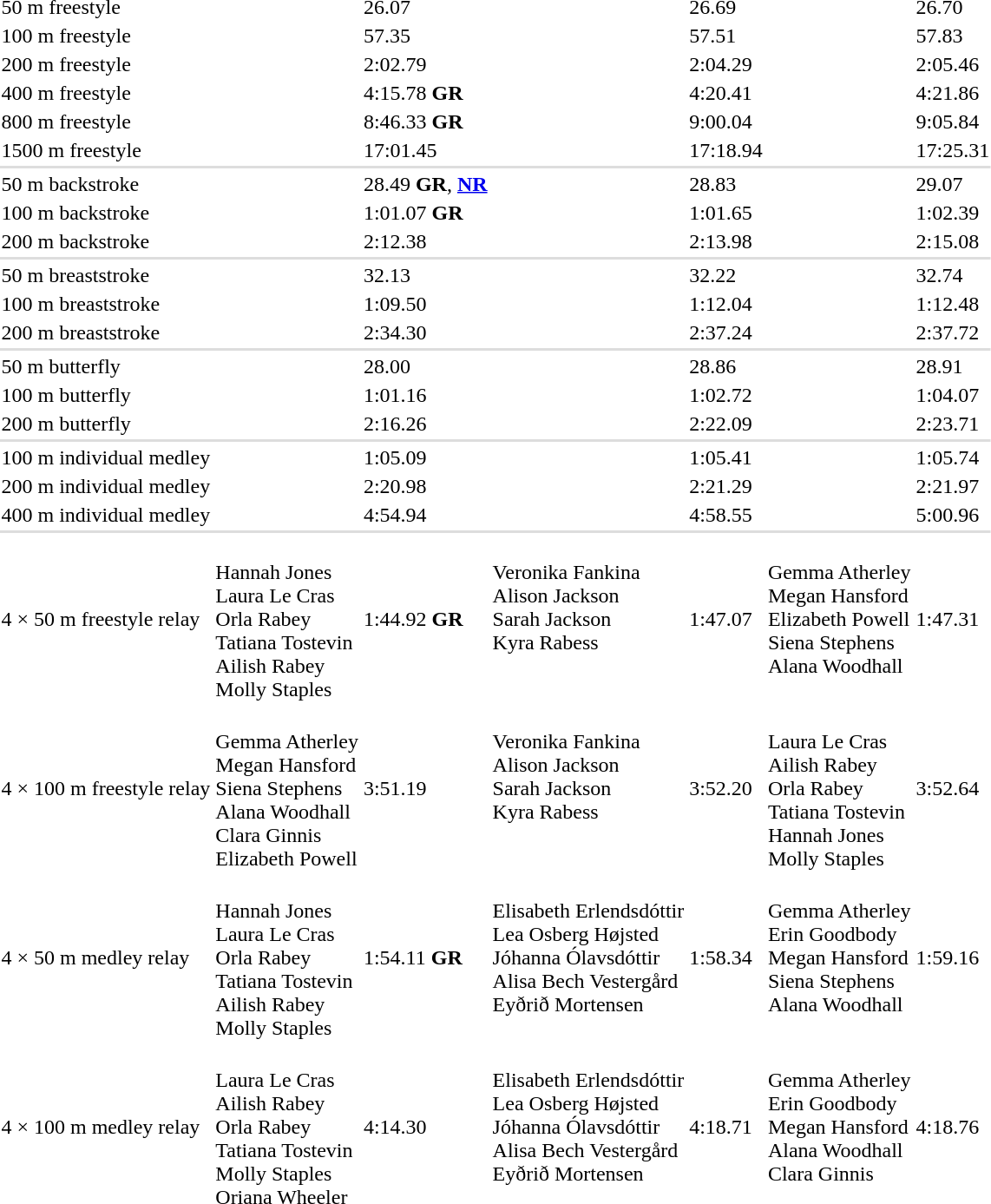<table>
<tr>
<td>50 m freestyle</td>
<td> </td>
<td>26.07</td>
<td></td>
<td>26.69</td>
<td></td>
<td>26.70</td>
</tr>
<tr>
<td>100 m freestyle</td>
<td></td>
<td>57.35</td>
<td></td>
<td>57.51</td>
<td></td>
<td>57.83</td>
</tr>
<tr>
<td>200 m freestyle</td>
<td></td>
<td>2:02.79</td>
<td></td>
<td>2:04.29</td>
<td> </td>
<td>2:05.46</td>
</tr>
<tr>
<td>400 m freestyle</td>
<td> </td>
<td>4:15.78 <strong>GR</strong></td>
<td></td>
<td>4:20.41</td>
<td></td>
<td>4:21.86</td>
</tr>
<tr>
<td>800 m freestyle</td>
<td> </td>
<td>8:46.33 <strong>GR</strong></td>
<td></td>
<td>9:00.04</td>
<td></td>
<td>9:05.84</td>
</tr>
<tr>
<td>1500 m freestyle</td>
<td> </td>
<td>17:01.45</td>
<td></td>
<td>17:18.94</td>
<td></td>
<td>17:25.31</td>
</tr>
<tr bgcolor=#dddddd>
<td colspan=7></td>
</tr>
<tr>
<td>50 m backstroke</td>
<td></td>
<td>28.49 <strong>GR</strong>, <strong><a href='#'>NR</a></strong></td>
<td></td>
<td>28.83</td>
<td></td>
<td>29.07</td>
</tr>
<tr>
<td>100 m backstroke</td>
<td></td>
<td>1:01.07 <strong>GR</strong></td>
<td></td>
<td>1:01.65</td>
<td></td>
<td>1:02.39</td>
</tr>
<tr>
<td>200 m backstroke</td>
<td></td>
<td>2:12.38</td>
<td></td>
<td>2:13.98</td>
<td></td>
<td>2:15.08</td>
</tr>
<tr bgcolor=#dddddd>
<td colspan=7></td>
</tr>
<tr>
<td>50 m breaststroke</td>
<td></td>
<td>32.13</td>
<td></td>
<td>32.22</td>
<td></td>
<td>32.74</td>
</tr>
<tr>
<td>100 m breaststroke</td>
<td></td>
<td>1:09.50</td>
<td></td>
<td>1:12.04</td>
<td></td>
<td>1:12.48</td>
</tr>
<tr>
<td>200 m breaststroke</td>
<td> </td>
<td>2:34.30</td>
<td></td>
<td>2:37.24</td>
<td></td>
<td>2:37.72</td>
</tr>
<tr bgcolor=#dddddd>
<td colspan=7></td>
</tr>
<tr>
<td>50 m butterfly</td>
<td></td>
<td>28.00</td>
<td></td>
<td>28.86</td>
<td></td>
<td>28.91</td>
</tr>
<tr>
<td>100 m butterfly</td>
<td></td>
<td>1:01.16</td>
<td></td>
<td>1:02.72</td>
<td></td>
<td>1:04.07</td>
</tr>
<tr>
<td>200 m butterfly</td>
<td></td>
<td>2:16.26</td>
<td></td>
<td>2:22.09</td>
<td></td>
<td>2:23.71</td>
</tr>
<tr bgcolor=#dddddd>
<td colspan=7></td>
</tr>
<tr>
<td>100 m individual medley</td>
<td> </td>
<td>1:05.09</td>
<td></td>
<td>1:05.41</td>
<td></td>
<td>1:05.74</td>
</tr>
<tr>
<td>200 m individual medley</td>
<td></td>
<td>2:20.98</td>
<td></td>
<td>2:21.29</td>
<td></td>
<td>2:21.97</td>
</tr>
<tr>
<td>400 m individual medley</td>
<td></td>
<td>4:54.94</td>
<td></td>
<td>4:58.55</td>
<td></td>
<td>5:00.96</td>
</tr>
<tr bgcolor=#dddddd>
<td colspan=7></td>
</tr>
<tr>
<td>4 × 50 m freestyle relay</td>
<td valign=top> <br>Hannah Jones <br>Laura Le Cras <br>Orla Rabey <br>Tatiana Tostevin<br>Ailish Rabey <br>Molly Staples </td>
<td>1:44.92 <strong>GR</strong></td>
<td valign=top> <br>Veronika Fankina <br>Alison Jackson <br>Sarah Jackson <br>Kyra Rabess</td>
<td>1:47.07</td>
<td valign=top> <br>Gemma Atherley <br> Megan Hansford <br> Elizabeth Powell <br>Siena Stephens<br>Alana Woodhall </td>
<td>1:47.31</td>
</tr>
<tr>
<td>4 × 100 m freestyle relay</td>
<td valign=top> <br>Gemma Atherley <br> Megan Hansford<br>Siena Stephens<br>Alana Woodhall<br>Clara Ginnis <br> Elizabeth Powell </td>
<td>3:51.19</td>
<td valign=top> <br>Veronika Fankina <br>Alison Jackson <br>Sarah Jackson <br>Kyra Rabess</td>
<td>3:52.20</td>
<td valign=top> <br>Laura Le Cras<br>Ailish Rabey <br>Orla Rabey <br>Tatiana Tostevin<br>Hannah Jones <br>Molly Staples </td>
<td>3:52.64</td>
</tr>
<tr>
<td>4 × 50 m medley relay</td>
<td valign=top><br>Hannah Jones<br>Laura Le Cras<br>Orla Rabey<br>Tatiana Tostevin<br>Ailish Rabey <br>Molly Staples </td>
<td>1:54.11 <strong>GR</strong></td>
<td valign=top><br>Elisabeth Erlendsdóttir<br>Lea Osberg Højsted<br>Jóhanna Ólavsdóttir<br>Alisa Bech Vestergård<br>Eyðrið Mortensen </td>
<td>1:58.34</td>
<td valign=top><br>Gemma Atherley<br>Erin Goodbody<br>Megan Hansford<br>Siena Stephens<br>Alana Woodhall </td>
<td>1:59.16</td>
</tr>
<tr>
<td>4 × 100 m medley relay</td>
<td valign=top> <br> Laura Le Cras <br> Ailish Rabey <br> Orla Rabey <br> Tatiana Tostevin<br>Molly Staples <br>Oriana Wheeler </td>
<td>4:14.30</td>
<td valign=top> <br> Elisabeth Erlendsdóttir<br>Lea Osberg Højsted <br> Jóhanna Ólavsdóttir<br>Alisa Bech Vestergård<br>Eyðrið Mortensen </td>
<td>4:18.71</td>
<td valign=top> <br> Gemma Atherley<br>Erin Goodbody<br>Megan Hansford <br>Alana Woodhall<br>Clara Ginnis </td>
<td>4:18.76</td>
</tr>
</table>
